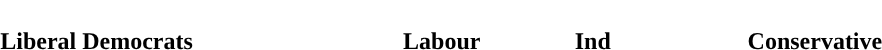<table style="width:60%; text-align:center;">
<tr style="color:white;">
<td style="background:"><strong>15</strong></td>
<td style="background:"><strong>11</strong></td>
<td style="background:"><strong>3</strong></td>
<td style="background:"><strong>22</strong></td>
</tr>
<tr>
<td><span><strong>Liberal Democrats</strong></span></td>
<td><span><strong>Labour</strong></span></td>
<td><span><strong>Ind</strong></span></td>
<td><span><strong>Conservative</strong></span></td>
</tr>
</table>
